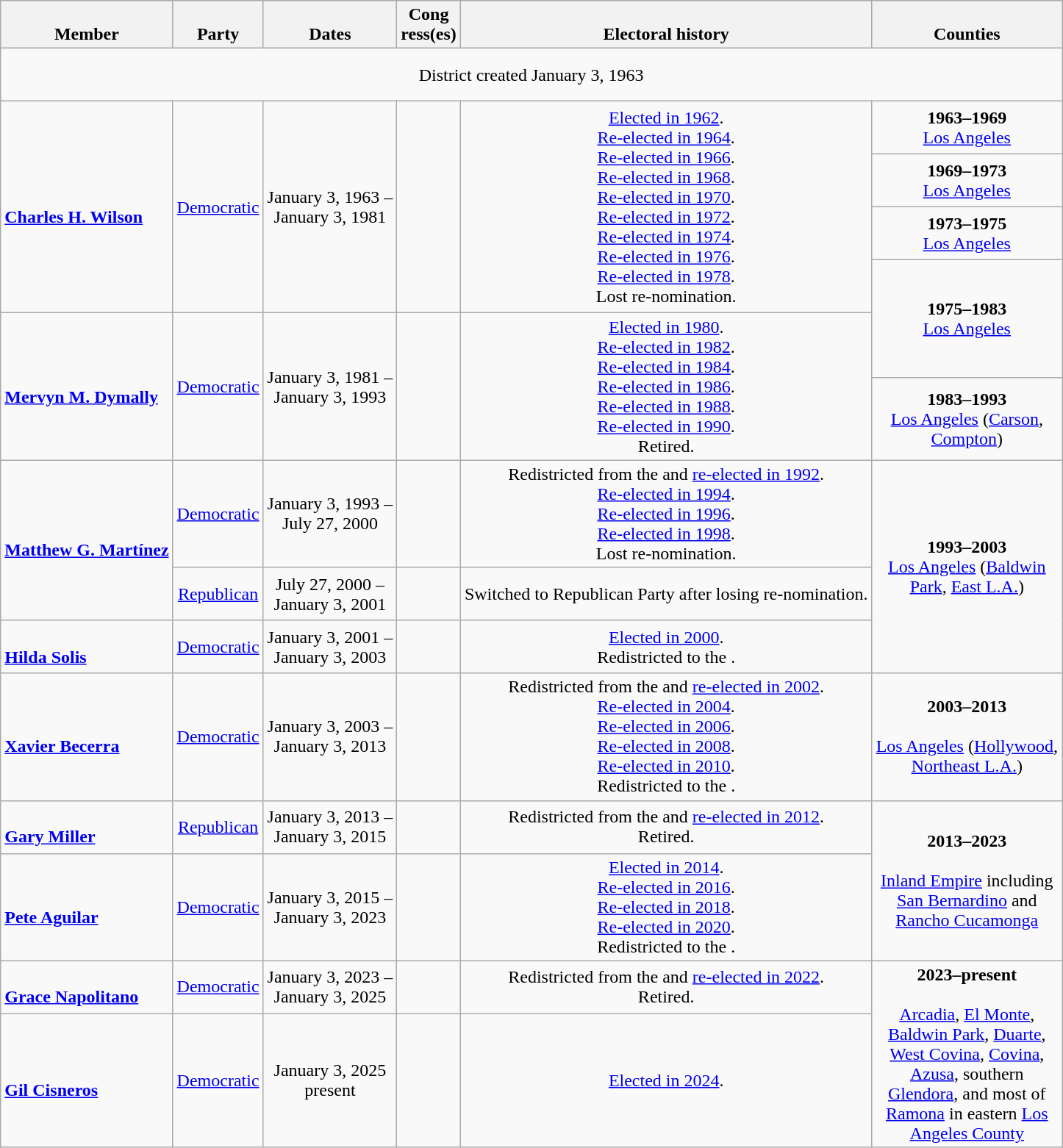<table class=wikitable style="text-align:center">
<tr valign=bottom>
<th>Member</th>
<th>Party</th>
<th>Dates</th>
<th>Cong<br>ress(es)</th>
<th>Electoral history</th>
<th width=165px>Counties</th>
</tr>
<tr style="height:3em">
<td colspan=6>District created January 3, 1963</td>
</tr>
<tr style="height:3em">
<td rowspan=4 align=left><br><strong><a href='#'>Charles H. Wilson</a></strong><br></td>
<td rowspan=4 ><a href='#'>Democratic</a></td>
<td rowspan=4 nowrap>January 3, 1963 –<br>January 3, 1981</td>
<td rowspan=4></td>
<td rowspan=4><a href='#'>Elected in 1962</a>. <br><a href='#'>Re-elected in 1964</a>.<br><a href='#'>Re-elected in 1966</a>.<br><a href='#'>Re-elected in 1968</a>.<br><a href='#'>Re-elected in 1970</a>.<br><a href='#'>Re-elected in 1972</a>.<br><a href='#'>Re-elected in 1974</a>.<br><a href='#'>Re-elected in 1976</a>.<br><a href='#'>Re-elected in 1978</a>.<br>Lost re-nomination.</td>
<td><strong>1963–1969</strong><br><a href='#'>Los Angeles</a></td>
</tr>
<tr style="height:3em">
<td><strong>1969–1973</strong><br><a href='#'>Los Angeles</a></td>
</tr>
<tr style="height:3em">
<td><strong>1973–1975</strong><br><a href='#'>Los Angeles</a></td>
</tr>
<tr style="height:3em">
<td rowspan=2><strong>1975–1983</strong><br><a href='#'>Los Angeles</a></td>
</tr>
<tr style="height:3em">
<td rowspan=2 align=left><br><strong><a href='#'>Mervyn M. Dymally</a></strong><br></td>
<td rowspan=2 ><a href='#'>Democratic</a></td>
<td rowspan=2 nowrap>January 3, 1981 –<br>January 3, 1993</td>
<td rowspan=2></td>
<td rowspan=2><a href='#'>Elected in 1980</a>.<br><a href='#'>Re-elected in 1982</a>.<br><a href='#'>Re-elected in 1984</a>.<br><a href='#'>Re-elected in 1986</a>.<br><a href='#'>Re-elected in 1988</a>.<br><a href='#'>Re-elected in 1990</a>.<br>Retired.</td>
</tr>
<tr style="height:3em">
<td><strong>1983–1993</strong><br><a href='#'>Los Angeles</a> (<a href='#'>Carson</a>, <a href='#'>Compton</a>)</td>
</tr>
<tr style="height:3em">
<td rowspan=2 align=left><br><strong><a href='#'>Matthew G. Martínez</a></strong><br></td>
<td><a href='#'>Democratic</a></td>
<td nowrap>January 3, 1993 –<br>July 27, 2000</td>
<td></td>
<td>Redistricted from the  and <a href='#'>re-elected in 1992</a>.<br><a href='#'>Re-elected in 1994</a>.<br><a href='#'>Re-elected in 1996</a>.<br><a href='#'>Re-elected in 1998</a>.<br>Lost re-nomination.</td>
<td rowspan=3><strong>1993–2003</strong><br><a href='#'>Los Angeles</a> (<a href='#'>Baldwin Park</a>, <a href='#'>East L.A.</a>)</td>
</tr>
<tr style="height:3em">
<td><a href='#'>Republican</a></td>
<td nowrap>July 27, 2000 –<br>January 3, 2001</td>
<td></td>
<td>Switched to Republican Party after losing re-nomination.</td>
</tr>
<tr style="height:3em">
<td align=left><br><strong><a href='#'>Hilda Solis</a></strong><br></td>
<td><a href='#'>Democratic</a></td>
<td nowrap>January 3, 2001 –<br>January 3, 2003</td>
<td></td>
<td><a href='#'>Elected in 2000</a>.<br>Redistricted to the .</td>
</tr>
<tr style="height:3em">
<td align=left><br><strong><a href='#'>Xavier Becerra</a></strong><br></td>
<td><a href='#'>Democratic</a></td>
<td nowrap>January 3, 2003 –<br>January 3, 2013</td>
<td></td>
<td>Redistricted from the  and <a href='#'>re-elected in 2002</a>.<br><a href='#'>Re-elected in 2004</a>.<br><a href='#'>Re-elected in 2006</a>.<br><a href='#'>Re-elected in 2008</a>.<br><a href='#'>Re-elected in 2010</a>.<br>Redistricted to the .</td>
<td><strong>2003–2013</strong><br><br><a href='#'>Los Angeles</a> (<a href='#'>Hollywood</a>, <a href='#'>Northeast L.A.</a>)</td>
</tr>
<tr style="height:3em">
<td align=left><br><strong><a href='#'>Gary Miller</a></strong><br></td>
<td><a href='#'>Republican</a></td>
<td nowrap>January 3, 2013 –<br>January 3, 2015</td>
<td></td>
<td>Redistricted from the  and <a href='#'>re-elected in 2012</a>.<br>Retired.</td>
<td rowspan=2><strong>2013–2023</strong><br><br><a href='#'>Inland Empire</a> including <a href='#'>San Bernardino</a> and <a href='#'>Rancho Cucamonga</a></td>
</tr>
<tr style="height:3em">
<td align=left><br><strong><a href='#'>Pete Aguilar</a></strong><br></td>
<td><a href='#'>Democratic</a></td>
<td nowrap>January 3, 2015 –<br>January 3, 2023</td>
<td></td>
<td><a href='#'>Elected in 2014</a>.<br><a href='#'>Re-elected in 2016</a>.<br><a href='#'>Re-elected in 2018</a>.<br><a href='#'>Re-elected in 2020</a>.<br>Redistricted to the .</td>
</tr>
<tr style="height:3em">
<td align=left><br><strong><a href='#'>Grace Napolitano</a></strong><br></td>
<td><a href='#'>Democratic</a></td>
<td nowrap>January 3, 2023 –<br>January 3, 2025</td>
<td></td>
<td>Redistricted from the  and <a href='#'>re-elected in 2022</a>. <br> Retired.</td>
<td rowspan="2"><strong>2023–present</strong><br><br><a href='#'>Arcadia</a>, <a href='#'>El Monte</a>, <a href='#'>Baldwin Park</a>, <a href='#'>Duarte</a>, <a href='#'>West Covina</a>, <a href='#'>Covina</a>, <a href='#'>Azusa</a>, southern <a href='#'>Glendora</a>, and most of <a href='#'>Ramona</a> in eastern <a href='#'>Los Angeles County</a></td>
</tr>
<tr>
<td align=left><br><strong><a href='#'>Gil Cisneros</a></strong> <br></td>
<td><a href='#'>Democratic</a></td>
<td>January 3, 2025<br>present</td>
<td></td>
<td><a href='#'>Elected in 2024</a>.</td>
</tr>
</table>
